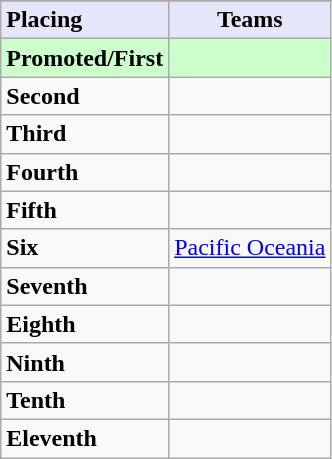<table class=wikitable>
<tr>
</tr>
<tr style="background: #E6E6FA;">
<td><strong>Placing</strong></td>
<td colspan="2" style="text-align:center"><strong>Teams</strong></td>
</tr>
<tr style="background: #ccffcc;">
<td><strong>Promoted/First</strong></td>
<td><strong></strong></td>
</tr>
<tr>
<td><strong>Second</strong></td>
<td></td>
</tr>
<tr>
<td><strong>Third</strong></td>
<td></td>
</tr>
<tr>
<td><strong>Fourth</strong></td>
<td></td>
</tr>
<tr>
<td><strong>Fifth</strong></td>
<td></td>
</tr>
<tr>
<td><strong>Six</strong></td>
<td> <a href='#'>Pacific Oceania</a></td>
</tr>
<tr>
<td><strong>Seventh</strong></td>
<td></td>
</tr>
<tr>
<td><strong>Eighth</strong></td>
<td></td>
</tr>
<tr>
<td><strong>Ninth</strong></td>
<td></td>
</tr>
<tr>
<td><strong>Tenth</strong></td>
<td></td>
</tr>
<tr>
<td><strong>Eleventh</strong></td>
<td></td>
</tr>
</table>
